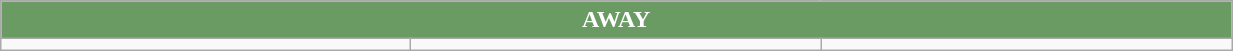<table class="wikitable collapsible collapsed" style="width:65%">
<tr>
<th colspan=6 ! style="color:white; background:#699B63">AWAY</th>
</tr>
<tr>
<td></td>
<td></td>
<td></td>
</tr>
</table>
